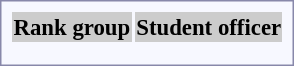<table style="border:1px solid #8888aa; background-color:#f7f8ff; padding:5px; font-size:95%; margin: 0px 12px 12px 0px; text-align:center;">
<tr bgcolor="#CCCCCC">
<th>Rank group</th>
<th>Student officer</th>
</tr>
<tr>
<td rowspan=2><strong></strong></td>
<td></td>
</tr>
<tr>
<td></td>
</tr>
</table>
